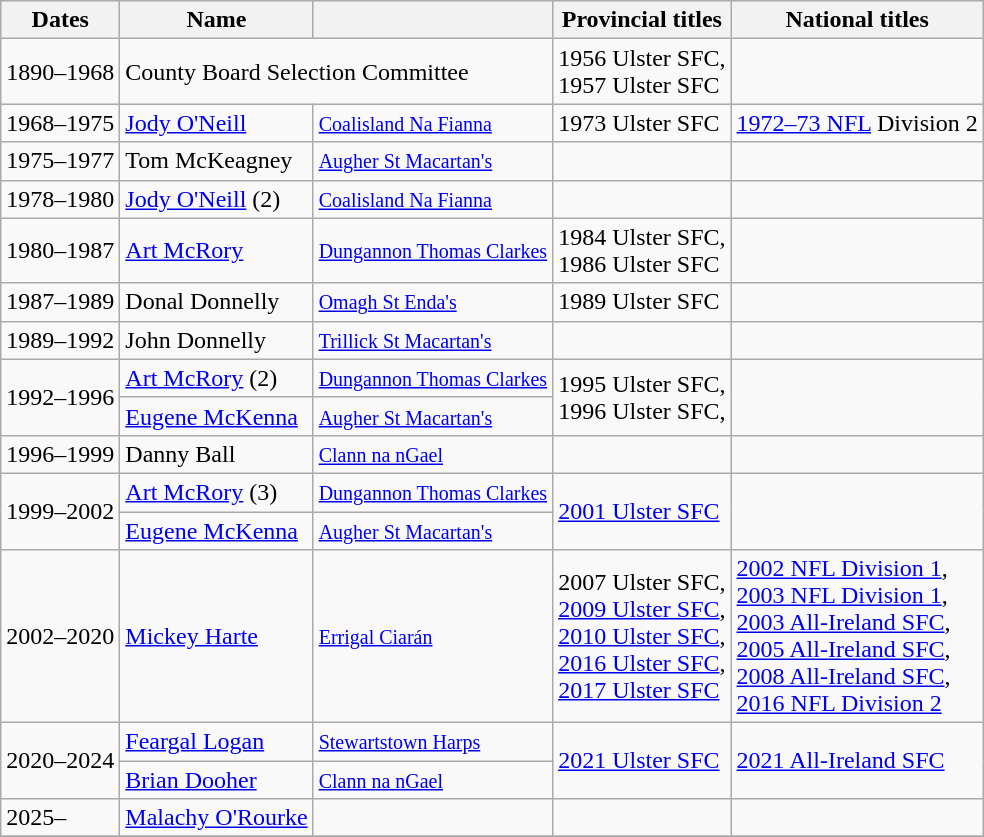<table class="wikitable alternance">
<tr>
<th>Dates</th>
<th>Name</th>
<th></th>
<th class="unsortable">Provincial titles</th>
<th class="unsortable">National titles</th>
</tr>
<tr>
<td>1890–1968</td>
<td colspan="2">County Board Selection Committee</td>
<td>1956 Ulster SFC,<br>1957 Ulster SFC</td>
<td></td>
</tr>
<tr>
<td>1968–1975</td>
<td><a href='#'>Jody O'Neill</a></td>
<td><small><a href='#'>Coalisland Na Fianna</a></small></td>
<td>1973 Ulster SFC</td>
<td><a href='#'>1972–73 NFL</a> Division 2</td>
</tr>
<tr>
<td>1975–1977</td>
<td>Tom McKeagney</td>
<td><small><a href='#'>Augher St Macartan's</a></small></td>
<td></td>
<td></td>
</tr>
<tr>
<td>1978–1980</td>
<td><a href='#'>Jody O'Neill</a> (2)</td>
<td><small><a href='#'>Coalisland Na Fianna</a></small></td>
<td></td>
<td></td>
</tr>
<tr>
<td>1980–1987</td>
<td><a href='#'>Art McRory</a></td>
<td><small><a href='#'>Dungannon Thomas Clarkes</a></small></td>
<td>1984 Ulster SFC,<br>1986 Ulster SFC</td>
<td></td>
</tr>
<tr>
<td>1987–1989</td>
<td>Donal Donnelly</td>
<td><small><a href='#'>Omagh St Enda's</a></small></td>
<td>1989 Ulster SFC</td>
<td></td>
</tr>
<tr>
<td>1989–1992</td>
<td>John Donnelly</td>
<td><small><a href='#'>Trillick St Macartan's</a></small></td>
<td></td>
<td></td>
</tr>
<tr>
<td rowspan="2">1992–1996</td>
<td><a href='#'>Art McRory</a> (2)</td>
<td><small><a href='#'>Dungannon Thomas Clarkes</a></small></td>
<td rowspan="2">1995 Ulster SFC,<br>1996 Ulster SFC,</td>
<td rowspan="2"></td>
</tr>
<tr>
<td><a href='#'>Eugene McKenna</a></td>
<td><small><a href='#'>Augher St Macartan's</a></small></td>
</tr>
<tr>
<td>1996–1999</td>
<td>Danny Ball</td>
<td><small><a href='#'>Clann na nGael</a></small></td>
<td></td>
<td></td>
</tr>
<tr>
<td rowspan="2">1999–2002</td>
<td><a href='#'>Art McRory</a> (3)</td>
<td><small><a href='#'>Dungannon Thomas Clarkes</a></small></td>
<td rowspan="2"><a href='#'>2001 Ulster SFC</a></td>
<td rowspan="2"></td>
</tr>
<tr>
<td><a href='#'>Eugene McKenna</a></td>
<td><small><a href='#'>Augher St Macartan's</a></small></td>
</tr>
<tr>
<td>2002–2020</td>
<td><a href='#'>Mickey Harte</a></td>
<td><small><a href='#'>Errigal Ciarán</a></small></td>
<td>2007 Ulster SFC,<br><a href='#'>2009 Ulster SFC</a>,<br><a href='#'>2010 Ulster SFC</a>,<br><a href='#'>2016 Ulster SFC</a>,<br><a href='#'>2017 Ulster SFC</a></td>
<td><a href='#'>2002 NFL Division 1</a>,<br><a href='#'>2003 NFL Division 1</a>,<br><a href='#'>2003 All-Ireland SFC</a>,<br><a href='#'>2005 All-Ireland SFC</a>,<br><a href='#'>2008 All-Ireland SFC</a>,<br><a href='#'>2016 NFL Division 2</a></td>
</tr>
<tr>
<td rowspan="2">2020–2024</td>
<td><a href='#'>Feargal Logan</a></td>
<td><small><a href='#'>Stewartstown Harps</a></small></td>
<td rowspan="2"><a href='#'>2021 Ulster SFC</a></td>
<td rowspan="2"><a href='#'>2021 All-Ireland SFC</a></td>
</tr>
<tr>
<td><a href='#'>Brian Dooher</a></td>
<td><small><a href='#'>Clann na nGael</a></small></td>
</tr>
<tr>
<td>2025–</td>
<td><a href='#'>Malachy O'Rourke</a></td>
<td><small></small></td>
<td></td>
<td></td>
</tr>
<tr>
</tr>
</table>
